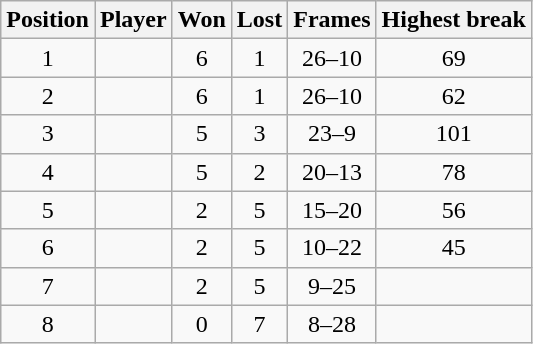<table class="wikitable" style="; text-align:center">
<tr>
<th>Position</th>
<th>Player</th>
<th>Won</th>
<th>Lost</th>
<th>Frames</th>
<th>Highest break</th>
</tr>
<tr>
<td>1</td>
<td align="left"></td>
<td>6</td>
<td>1</td>
<td>26–10</td>
<td>69</td>
</tr>
<tr>
<td>2</td>
<td align="left"></td>
<td>6</td>
<td>1</td>
<td>26–10</td>
<td>62</td>
</tr>
<tr>
<td>3</td>
<td align="left"></td>
<td>5</td>
<td>3</td>
<td>23–9</td>
<td>101</td>
</tr>
<tr>
<td>4</td>
<td align="left"></td>
<td>5</td>
<td>2</td>
<td>20–13</td>
<td>78</td>
</tr>
<tr>
<td>5</td>
<td align="left"></td>
<td>2</td>
<td>5</td>
<td>15–20</td>
<td>56</td>
</tr>
<tr>
<td>6</td>
<td align="left"></td>
<td>2</td>
<td>5</td>
<td>10–22</td>
<td>45</td>
</tr>
<tr>
<td>7</td>
<td align="left"></td>
<td>2</td>
<td>5</td>
<td>9–25</td>
<td></td>
</tr>
<tr>
<td>8</td>
<td align="left"></td>
<td>0</td>
<td>7</td>
<td>8–28</td>
<td></td>
</tr>
</table>
